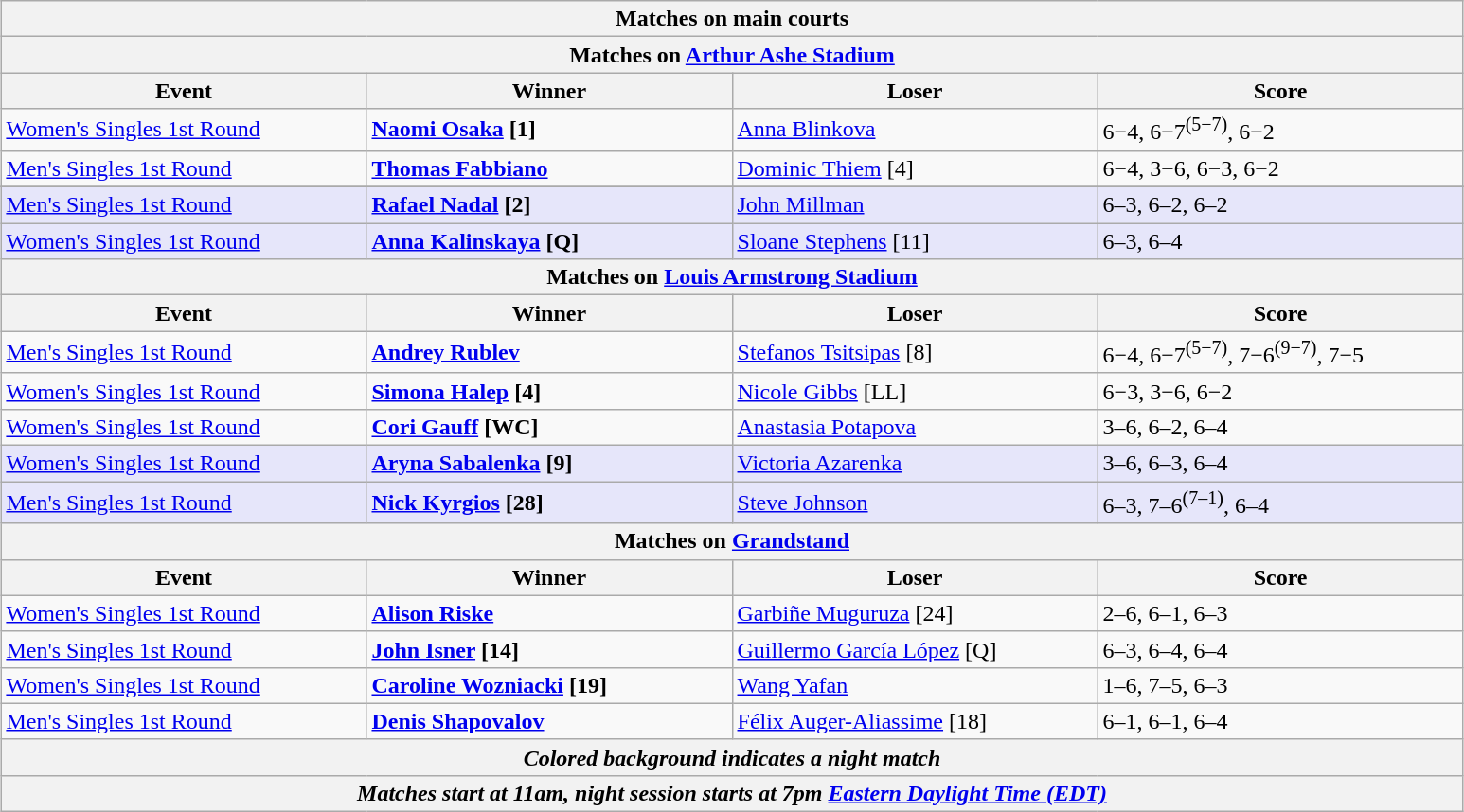<table class="wikitable" style="margin:auto;">
<tr>
<th colspan="4" style="white-space:nowrap;">Matches on main courts</th>
</tr>
<tr>
<th colspan="4"><strong>Matches on <a href='#'>Arthur Ashe Stadium</a></strong></th>
</tr>
<tr>
<th width=250>Event</th>
<th width=250>Winner</th>
<th width=250>Loser</th>
<th width=250>Score</th>
</tr>
<tr>
<td><a href='#'>Women's Singles 1st Round</a></td>
<td> <strong><a href='#'>Naomi Osaka</a> [1]</strong></td>
<td> <a href='#'>Anna Blinkova</a></td>
<td>6−4, 6−7<sup>(5−7)</sup>, 6−2</td>
</tr>
<tr>
<td><a href='#'>Men's Singles 1st Round</a></td>
<td> <strong><a href='#'>Thomas Fabbiano</a></strong></td>
<td> <a href='#'>Dominic Thiem</a> [4]</td>
<td>6−4, 3−6, 6−3, 6−2</td>
</tr>
<tr>
</tr>
<tr bgcolor="lavender">
<td><a href='#'>Men's Singles 1st Round</a></td>
<td> <strong><a href='#'>Rafael Nadal</a> [2]</strong></td>
<td> <a href='#'>John Millman</a></td>
<td>6–3, 6–2, 6–2</td>
</tr>
<tr bgcolor=lavender>
<td><a href='#'>Women's Singles 1st Round</a></td>
<td> <strong><a href='#'>Anna Kalinskaya</a> [Q]</strong></td>
<td> <a href='#'>Sloane Stephens</a> [11]</td>
<td>6–3, 6–4</td>
</tr>
<tr>
<th colspan="4"><strong>Matches on <a href='#'>Louis Armstrong Stadium</a></strong></th>
</tr>
<tr>
<th width=250>Event</th>
<th width=250>Winner</th>
<th width=250>Loser</th>
<th width=250>Score</th>
</tr>
<tr>
<td><a href='#'>Men's Singles 1st Round</a></td>
<td> <strong><a href='#'>Andrey Rublev</a></strong></td>
<td> <a href='#'>Stefanos Tsitsipas</a> [8]</td>
<td>6−4, 6−7<sup>(5−7)</sup>, 7−6<sup>(9−7)</sup>, 7−5</td>
</tr>
<tr>
<td><a href='#'>Women's Singles 1st Round</a></td>
<td> <strong><a href='#'>Simona Halep</a> [4]</strong></td>
<td> <a href='#'>Nicole Gibbs</a> [LL]</td>
<td>6−3, 3−6, 6−2</td>
</tr>
<tr>
<td><a href='#'>Women's Singles 1st Round</a></td>
<td> <strong><a href='#'>Cori Gauff</a> [WC]</strong></td>
<td> <a href='#'>Anastasia Potapova</a></td>
<td>3–6, 6–2, 6–4</td>
</tr>
<tr bgcolor="lavender">
<td><a href='#'>Women's Singles 1st Round</a></td>
<td> <strong><a href='#'>Aryna Sabalenka</a> [9]</strong></td>
<td> <a href='#'>Victoria Azarenka</a></td>
<td>3–6, 6–3, 6–4</td>
</tr>
<tr bgcolor="lavender">
<td><a href='#'>Men's Singles 1st Round</a></td>
<td> <strong><a href='#'>Nick Kyrgios</a> [28]</strong></td>
<td> <a href='#'>Steve Johnson</a></td>
<td>6–3, 7–6<sup>(7–1)</sup>, 6–4</td>
</tr>
<tr>
<th colspan="4"><strong>Matches on <a href='#'>Grandstand</a></strong></th>
</tr>
<tr>
<th width=250>Event</th>
<th width=250>Winner</th>
<th width=250>Loser</th>
<th width=250>Score</th>
</tr>
<tr>
<td><a href='#'>Women's Singles 1st Round</a></td>
<td> <strong><a href='#'>Alison Riske</a></strong></td>
<td> <a href='#'>Garbiñe Muguruza</a> [24]</td>
<td>2–6, 6–1, 6–3</td>
</tr>
<tr>
<td><a href='#'>Men's Singles 1st Round</a></td>
<td> <strong><a href='#'>John Isner</a> [14]</strong></td>
<td> <a href='#'>Guillermo García López</a> [Q]</td>
<td>6–3, 6–4, 6–4</td>
</tr>
<tr>
<td><a href='#'>Women's Singles 1st Round</a></td>
<td> <strong><a href='#'>Caroline Wozniacki</a> [19]</strong></td>
<td> <a href='#'>Wang Yafan</a></td>
<td>1–6, 7–5, 6–3</td>
</tr>
<tr>
<td><a href='#'>Men's  Singles 1st Round</a></td>
<td> <strong><a href='#'>Denis Shapovalov</a></strong></td>
<td> <a href='#'>Félix Auger-Aliassime</a> [18]</td>
<td>6–1, 6–1, 6–4</td>
</tr>
<tr>
<th colspan=4><em>Colored background indicates a night match</em></th>
</tr>
<tr>
<th colspan=4><em>Matches start at 11am, night session starts at 7pm <a href='#'>Eastern Daylight Time (EDT)</a></em></th>
</tr>
</table>
